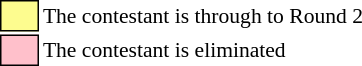<table class="toccolours" style="font-size: 90%; white-space: nowrap;”">
<tr>
<td style="background:#fdfc8f; border:1px solid black;">      </td>
<td>The contestant is through to Round 2</td>
</tr>
<tr>
<td style="background:pink; border:1px solid black;">      </td>
<td>The contestant is eliminated</td>
</tr>
</table>
